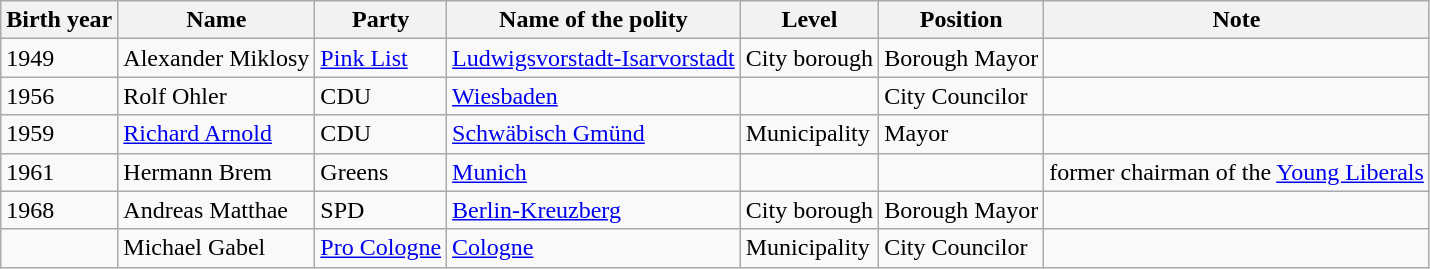<table class="wikitable sortable">
<tr>
<th>Birth year</th>
<th>Name</th>
<th>Party</th>
<th>Name of the polity</th>
<th>Level</th>
<th>Position</th>
<th>Note</th>
</tr>
<tr>
<td>1949</td>
<td>Alexander Miklosy</td>
<td><a href='#'>Pink List</a></td>
<td><a href='#'>Ludwigsvorstadt-Isarvorstadt</a></td>
<td>City borough</td>
<td>Borough Mayor</td>
<td></td>
</tr>
<tr>
<td>1956</td>
<td>Rolf Ohler</td>
<td>CDU</td>
<td><a href='#'>Wiesbaden</a></td>
<td></td>
<td>City Councilor</td>
<td></td>
</tr>
<tr>
<td>1959</td>
<td><a href='#'>Richard Arnold</a></td>
<td>CDU</td>
<td><a href='#'>Schwäbisch Gmünd</a></td>
<td>Municipality</td>
<td>Mayor</td>
<td></td>
</tr>
<tr>
<td>1961</td>
<td>Hermann Brem</td>
<td>Greens</td>
<td><a href='#'>Munich</a></td>
<td></td>
<td></td>
<td>former chairman of the <a href='#'>Young Liberals</a></td>
</tr>
<tr>
<td>1968</td>
<td>Andreas Matthae</td>
<td>SPD</td>
<td><a href='#'>Berlin-Kreuzberg</a></td>
<td>City borough</td>
<td>Borough Mayor</td>
<td></td>
</tr>
<tr>
<td></td>
<td>Michael Gabel</td>
<td><a href='#'>Pro Cologne</a></td>
<td><a href='#'>Cologne</a></td>
<td>Municipality</td>
<td>City Councilor</td>
<td></td>
</tr>
</table>
